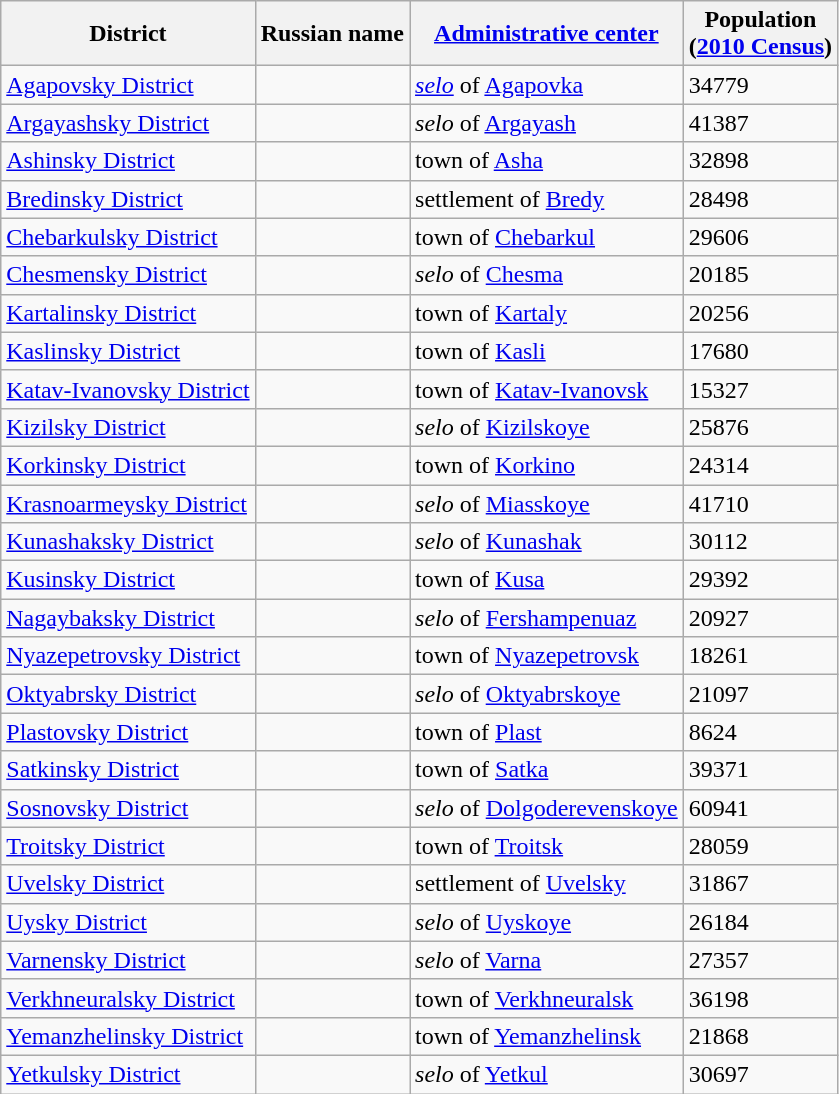<table class="wikitable sortable">
<tr>
<th>District</th>
<th>Russian name</th>
<th><a href='#'>Administrative center</a></th>
<th>Population<br>(<a href='#'>2010 Census</a>)</th>
</tr>
<tr>
<td><a href='#'>Agapovsky District</a></td>
<td></td>
<td><em><a href='#'>selo</a></em> of <a href='#'>Agapovka</a></td>
<td>34779</td>
</tr>
<tr>
<td><a href='#'>Argayashsky District</a></td>
<td></td>
<td><em>selo</em> of <a href='#'>Argayash</a></td>
<td>41387</td>
</tr>
<tr>
<td><a href='#'>Ashinsky District</a></td>
<td></td>
<td>town of <a href='#'>Asha</a></td>
<td>32898</td>
</tr>
<tr>
<td><a href='#'>Bredinsky District</a></td>
<td></td>
<td>settlement of <a href='#'>Bredy</a></td>
<td>28498</td>
</tr>
<tr>
<td><a href='#'>Chebarkulsky District</a></td>
<td></td>
<td>town of <a href='#'>Chebarkul</a></td>
<td>29606</td>
</tr>
<tr>
<td><a href='#'>Chesmensky District</a></td>
<td></td>
<td><em>selo</em> of <a href='#'>Chesma</a></td>
<td>20185</td>
</tr>
<tr>
<td><a href='#'>Kartalinsky District</a></td>
<td></td>
<td>town of <a href='#'>Kartaly</a></td>
<td>20256</td>
</tr>
<tr>
<td><a href='#'>Kaslinsky District</a></td>
<td></td>
<td>town of <a href='#'>Kasli</a></td>
<td>17680</td>
</tr>
<tr>
<td><a href='#'>Katav-Ivanovsky District</a></td>
<td></td>
<td>town of <a href='#'>Katav-Ivanovsk</a></td>
<td>15327</td>
</tr>
<tr>
<td><a href='#'>Kizilsky District</a></td>
<td></td>
<td><em>selo</em> of <a href='#'>Kizilskoye</a></td>
<td>25876</td>
</tr>
<tr>
<td><a href='#'>Korkinsky District</a></td>
<td></td>
<td>town of <a href='#'>Korkino</a></td>
<td>24314</td>
</tr>
<tr>
<td><a href='#'>Krasnoarmeysky District</a></td>
<td></td>
<td><em>selo</em> of <a href='#'>Miasskoye</a></td>
<td>41710</td>
</tr>
<tr>
<td><a href='#'>Kunashaksky District</a></td>
<td></td>
<td><em>selo</em> of <a href='#'>Kunashak</a></td>
<td>30112</td>
</tr>
<tr>
<td><a href='#'>Kusinsky District</a></td>
<td></td>
<td>town of <a href='#'>Kusa</a></td>
<td>29392</td>
</tr>
<tr>
<td><a href='#'>Nagaybaksky District</a></td>
<td></td>
<td><em>selo</em> of <a href='#'>Fershampenuaz</a></td>
<td>20927</td>
</tr>
<tr>
<td><a href='#'>Nyazepetrovsky District</a></td>
<td></td>
<td>town of <a href='#'>Nyazepetrovsk</a></td>
<td>18261</td>
</tr>
<tr>
<td><a href='#'>Oktyabrsky District</a></td>
<td></td>
<td><em>selo</em> of <a href='#'>Oktyabrskoye</a></td>
<td>21097</td>
</tr>
<tr>
<td><a href='#'>Plastovsky District</a></td>
<td></td>
<td>town of <a href='#'>Plast</a></td>
<td>8624</td>
</tr>
<tr>
<td><a href='#'>Satkinsky District</a></td>
<td></td>
<td>town of <a href='#'>Satka</a></td>
<td>39371</td>
</tr>
<tr>
<td><a href='#'>Sosnovsky District</a></td>
<td></td>
<td><em>selo</em> of <a href='#'>Dolgoderevenskoye</a></td>
<td>60941</td>
</tr>
<tr>
<td><a href='#'>Troitsky District</a></td>
<td></td>
<td>town of <a href='#'>Troitsk</a></td>
<td>28059</td>
</tr>
<tr>
<td><a href='#'>Uvelsky District</a></td>
<td></td>
<td>settlement of <a href='#'>Uvelsky</a></td>
<td>31867</td>
</tr>
<tr>
<td><a href='#'>Uysky District</a></td>
<td></td>
<td><em>selo</em> of <a href='#'>Uyskoye</a></td>
<td>26184</td>
</tr>
<tr>
<td><a href='#'>Varnensky District</a></td>
<td></td>
<td><em>selo</em> of <a href='#'>Varna</a></td>
<td>27357</td>
</tr>
<tr>
<td><a href='#'>Verkhneuralsky District</a></td>
<td></td>
<td>town of <a href='#'>Verkhneuralsk</a></td>
<td>36198</td>
</tr>
<tr>
<td><a href='#'>Yemanzhelinsky District</a></td>
<td></td>
<td>town of <a href='#'>Yemanzhelinsk</a></td>
<td>21868</td>
</tr>
<tr>
<td><a href='#'>Yetkulsky District</a></td>
<td></td>
<td><em>selo</em> of <a href='#'>Yetkul</a></td>
<td>30697</td>
</tr>
</table>
